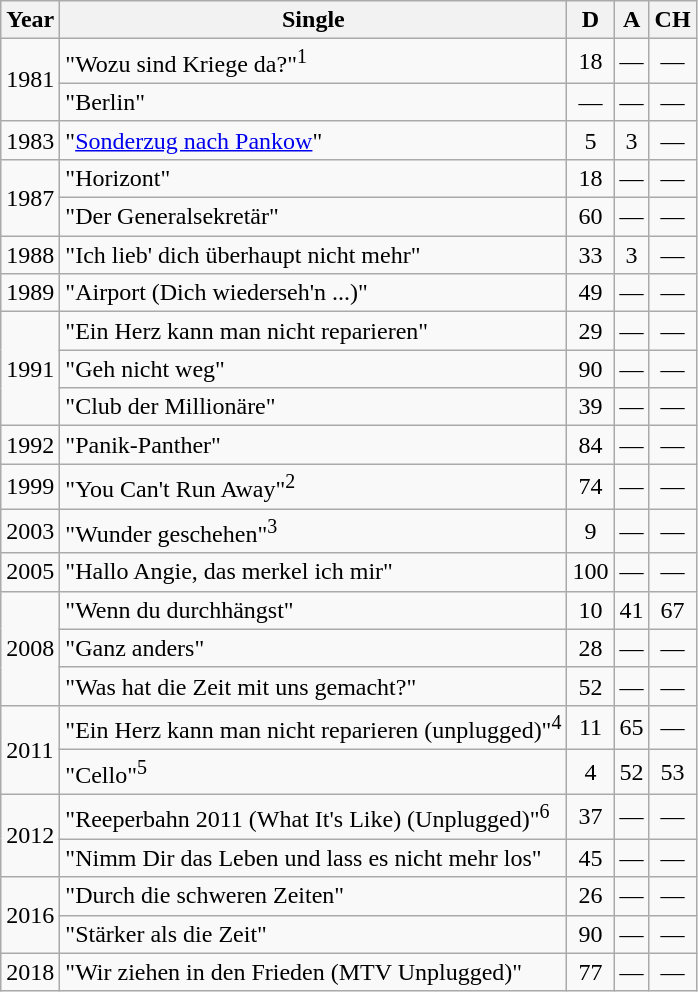<table class="wikitable">
<tr>
<th>Year</th>
<th>Single</th>
<th>D</th>
<th>A</th>
<th>CH</th>
</tr>
<tr>
<td rowspan="2">1981</td>
<td>"Wozu sind Kriege da?"<sup>1</sup></td>
<td style="text-align:center;">18</td>
<td style="text-align:center;">—</td>
<td style="text-align:center;">—</td>
</tr>
<tr>
<td>"Berlin"</td>
<td style="text-align:center;">—</td>
<td style="text-align:center;">—</td>
<td style="text-align:center;">—</td>
</tr>
<tr>
<td>1983</td>
<td>"<a href='#'>Sonderzug nach Pankow</a>"</td>
<td style="text-align:center;">5</td>
<td style="text-align:center;">3</td>
<td style="text-align:center;">—</td>
</tr>
<tr>
<td rowspan="2">1987</td>
<td>"Horizont"</td>
<td style="text-align:center;">18</td>
<td style="text-align:center;">—</td>
<td style="text-align:center;">—</td>
</tr>
<tr>
<td>"Der Generalsekretär"</td>
<td style="text-align:center;">60</td>
<td style="text-align:center;">—</td>
<td style="text-align:center;">—</td>
</tr>
<tr>
<td>1988</td>
<td>"Ich lieb' dich überhaupt nicht mehr"</td>
<td style="text-align:center;">33</td>
<td style="text-align:center;">3</td>
<td style="text-align:center;">—</td>
</tr>
<tr>
<td>1989</td>
<td>"Airport (Dich wiederseh'n ...)"</td>
<td style="text-align:center;">49</td>
<td style="text-align:center;">—</td>
<td style="text-align:center;">—</td>
</tr>
<tr>
<td rowspan="3">1991</td>
<td>"Ein Herz kann man nicht reparieren"</td>
<td style="text-align:center;">29</td>
<td style="text-align:center;">—</td>
<td style="text-align:center;">—</td>
</tr>
<tr>
<td>"Geh nicht weg"</td>
<td style="text-align:center;">90</td>
<td style="text-align:center;">—</td>
<td style="text-align:center;">—</td>
</tr>
<tr>
<td>"Club der Millionäre"</td>
<td style="text-align:center;">39</td>
<td style="text-align:center;">—</td>
<td style="text-align:center;">—</td>
</tr>
<tr>
<td>1992</td>
<td>"Panik-Panther"</td>
<td style="text-align:center;">84</td>
<td style="text-align:center;">—</td>
<td style="text-align:center;">—</td>
</tr>
<tr>
<td>1999</td>
<td>"You Can't Run Away"<sup>2</sup></td>
<td style="text-align:center;">74</td>
<td style="text-align:center;">—</td>
<td style="text-align:center;">—</td>
</tr>
<tr>
<td>2003</td>
<td>"Wunder geschehen"<sup>3</sup></td>
<td style="text-align:center;">9</td>
<td style="text-align:center;">—</td>
<td style="text-align:center;">—</td>
</tr>
<tr>
<td>2005</td>
<td>"Hallo Angie, das merkel ich mir"</td>
<td style="text-align:center;">100</td>
<td style="text-align:center;">—</td>
<td style="text-align:center;">—</td>
</tr>
<tr>
<td rowspan="3">2008</td>
<td>"Wenn du durchhängst"</td>
<td style="text-align:center;">10</td>
<td style="text-align:center;">41</td>
<td style="text-align:center;">67</td>
</tr>
<tr>
<td>"Ganz anders"</td>
<td style="text-align:center;">28</td>
<td style="text-align:center;"> —</td>
<td style="text-align:center;"> —</td>
</tr>
<tr>
<td>"Was hat die Zeit mit uns gemacht?"</td>
<td style="text-align:center;">52</td>
<td style="text-align:center;"> —</td>
<td style="text-align:center;"> —</td>
</tr>
<tr>
<td rowspan="2">2011</td>
<td>"Ein Herz kann man nicht reparieren (unplugged)"<sup>4</sup></td>
<td style="text-align:center;">11</td>
<td style="text-align:center;">65</td>
<td style="text-align:center;">—</td>
</tr>
<tr>
<td>"Cello"<sup>5</sup></td>
<td style="text-align:center;">4</td>
<td style="text-align:center;"> 52</td>
<td style="text-align:center;"> 53</td>
</tr>
<tr>
<td rowspan="2">2012</td>
<td>"Reeperbahn 2011 (What It's Like) (Unplugged)"<sup>6</sup></td>
<td style="text-align:center;">37</td>
<td style="text-align:center;">—</td>
<td style="text-align:center;">—</td>
</tr>
<tr>
<td>"Nimm Dir das Leben und lass es nicht mehr los"</td>
<td style="text-align:center;">45</td>
<td style="text-align:center;">—</td>
<td style="text-align:center;">—</td>
</tr>
<tr>
<td rowspan="2">2016</td>
<td>"Durch die schweren Zeiten"</td>
<td style="text-align:center;">26</td>
<td style="text-align:center;">—</td>
<td style="text-align:center;">—</td>
</tr>
<tr>
<td>"Stärker als die Zeit"</td>
<td style="text-align:center;">90</td>
<td style="text-align:center;">—</td>
<td style="text-align:center;">—</td>
</tr>
<tr>
<td>2018</td>
<td>"Wir ziehen in den Frieden (MTV Unplugged)"</td>
<td style="text-align:center;">77</td>
<td style="text-align:center;">—</td>
<td style="text-align:center;">—</td>
</tr>
</table>
